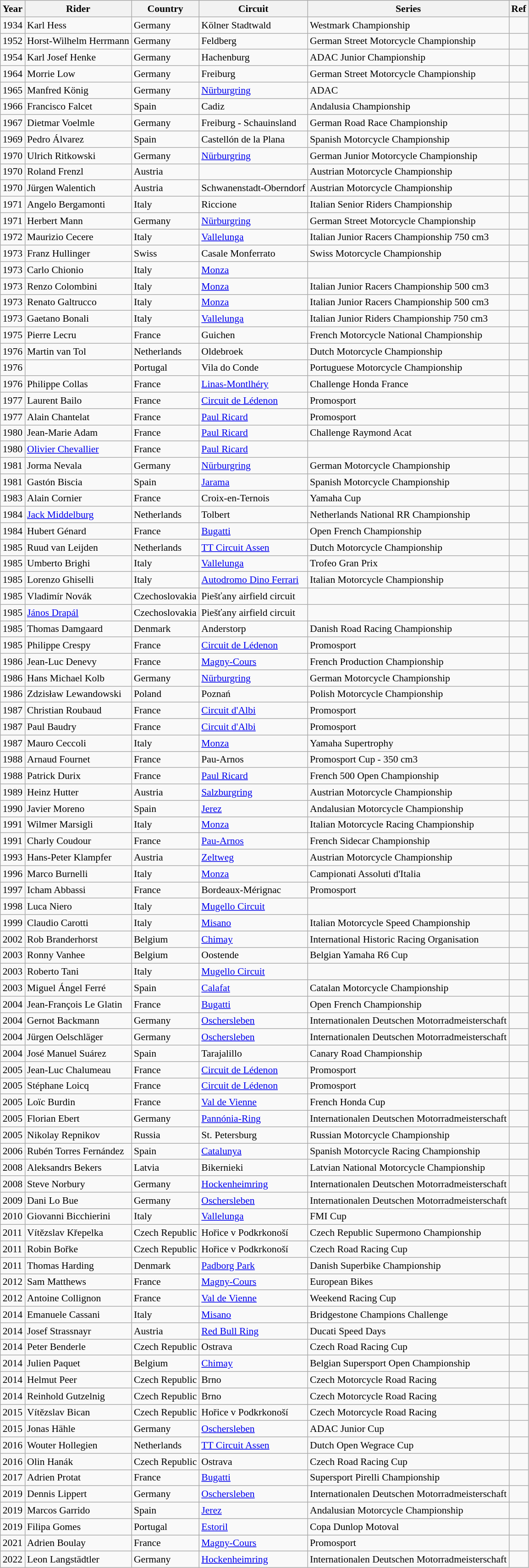<table class="wikitable sortable" border="1" style="font-size: 90%">
<tr>
<th>Year</th>
<th>Rider</th>
<th>Country</th>
<th>Circuit</th>
<th>Series</th>
<th>Ref</th>
</tr>
<tr>
<td>1934</td>
<td> Karl Hess</td>
<td>Germany</td>
<td>Kölner Stadtwald</td>
<td>Westmark Championship</td>
<td></td>
</tr>
<tr>
<td>1952</td>
<td> Horst-Wilhelm Herrmann</td>
<td>Germany</td>
<td>Feldberg</td>
<td>German Street Motorcycle Championship</td>
<td></td>
</tr>
<tr>
<td>1954</td>
<td> Karl Josef Henke</td>
<td>Germany</td>
<td>Hachenburg</td>
<td>ADAC Junior Championship</td>
<td></td>
</tr>
<tr>
<td>1964</td>
<td> Morrie Low</td>
<td>Germany</td>
<td>Freiburg</td>
<td>German Street Motorcycle Championship</td>
<td></td>
</tr>
<tr>
<td>1965</td>
<td> Manfred König</td>
<td>Germany</td>
<td><a href='#'>Nürburgring</a></td>
<td>ADAC</td>
<td></td>
</tr>
<tr>
<td>1966</td>
<td> Francisco Falcet</td>
<td>Spain</td>
<td>Cadiz</td>
<td>Andalusia Championship</td>
<td></td>
</tr>
<tr>
<td>1967</td>
<td> Dietmar Voelmle</td>
<td>Germany</td>
<td>Freiburg - Schauinsland</td>
<td>German Road Race Championship</td>
<td></td>
</tr>
<tr>
<td>1969</td>
<td> Pedro Álvarez</td>
<td>Spain</td>
<td>Castellón de la Plana</td>
<td>Spanish Motorcycle Championship</td>
<td></td>
</tr>
<tr>
<td>1970</td>
<td> Ulrich Ritkowski</td>
<td>Germany</td>
<td><a href='#'>Nürburgring</a></td>
<td>German Junior Motorcycle Championship</td>
<td></td>
</tr>
<tr>
<td>1970</td>
<td> Roland Frenzl</td>
<td>Austria</td>
<td></td>
<td>Austrian Motorcycle Championship</td>
<td></td>
</tr>
<tr>
<td>1970</td>
<td> Jürgen Walentich</td>
<td>Austria</td>
<td>Schwanenstadt-Oberndorf</td>
<td>Austrian Motorcycle Championship</td>
<td></td>
</tr>
<tr>
<td>1971</td>
<td> Angelo Bergamonti</td>
<td>Italy</td>
<td>Riccione</td>
<td>Italian Senior Riders Championship</td>
<td></td>
</tr>
<tr>
<td>1971</td>
<td> Herbert Mann</td>
<td>Germany</td>
<td><a href='#'>Nürburgring</a></td>
<td>German Street Motorcycle Championship</td>
<td></td>
</tr>
<tr>
<td>1972</td>
<td> Maurizio Cecere</td>
<td>Italy</td>
<td><a href='#'>Vallelunga</a></td>
<td>Italian Junior Racers Championship 750 cm3</td>
<td></td>
</tr>
<tr>
<td>1973</td>
<td> Franz Hullinger</td>
<td>Swiss</td>
<td>Casale Monferrato</td>
<td>Swiss Motorcycle Championship</td>
<td></td>
</tr>
<tr>
<td>1973</td>
<td> Carlo Chionio</td>
<td>Italy</td>
<td><a href='#'>Monza</a></td>
<td></td>
<td></td>
</tr>
<tr>
<td>1973</td>
<td> Renzo Colombini</td>
<td>Italy</td>
<td><a href='#'>Monza</a></td>
<td>Italian Junior Racers Championship 500 cm3</td>
<td></td>
</tr>
<tr>
<td>1973</td>
<td> Renato Galtrucco</td>
<td>Italy</td>
<td><a href='#'>Monza</a></td>
<td>Italian Junior Racers Championship 500 cm3</td>
<td></td>
</tr>
<tr>
<td>1973</td>
<td> Gaetano Bonali</td>
<td>Italy</td>
<td><a href='#'>Vallelunga</a></td>
<td>Italian Junior Riders Championship 750 cm3</td>
<td></td>
</tr>
<tr>
<td>1975</td>
<td> Pierre Lecru</td>
<td>France</td>
<td>Guichen</td>
<td>French Motorcycle National Championship</td>
<td></td>
</tr>
<tr>
<td>1976</td>
<td> Martin van Tol</td>
<td>Netherlands</td>
<td>Oldebroek</td>
<td>Dutch Motorcycle Championship</td>
<td></td>
</tr>
<tr>
<td>1976</td>
<td></td>
<td>Portugal</td>
<td>Vila do Conde</td>
<td>Portuguese Motorcycle Championship</td>
<td></td>
</tr>
<tr>
<td>1976</td>
<td> Philippe Collas</td>
<td>France</td>
<td><a href='#'>Linas-Montlhéry</a></td>
<td>Challenge Honda France</td>
<td></td>
</tr>
<tr>
<td>1977</td>
<td> Laurent Bailo</td>
<td>France</td>
<td><a href='#'>Circuit de Lédenon</a></td>
<td>Promosport</td>
<td></td>
</tr>
<tr>
<td>1977</td>
<td> Alain Chantelat</td>
<td>France</td>
<td><a href='#'>Paul Ricard</a></td>
<td>Promosport</td>
<td></td>
</tr>
<tr>
<td>1980</td>
<td> Jean-Marie Adam</td>
<td>France</td>
<td><a href='#'>Paul Ricard</a></td>
<td>Challenge Raymond Acat</td>
<td></td>
</tr>
<tr>
<td>1980</td>
<td> <a href='#'>Olivier Chevallier</a></td>
<td>France</td>
<td><a href='#'>Paul Ricard</a></td>
<td></td>
<td></td>
</tr>
<tr>
<td>1981</td>
<td> Jorma Nevala</td>
<td>Germany</td>
<td><a href='#'>Nürburgring</a></td>
<td>German Motorcycle Championship</td>
<td></td>
</tr>
<tr>
<td>1981</td>
<td> Gastón Biscia</td>
<td>Spain</td>
<td><a href='#'>Jarama</a></td>
<td>Spanish Motorcycle Championship</td>
<td></td>
</tr>
<tr>
<td>1983</td>
<td> Alain Cornier</td>
<td>France</td>
<td>Croix-en-Ternois</td>
<td>Yamaha Cup</td>
<td></td>
</tr>
<tr>
<td>1984</td>
<td> <a href='#'>Jack Middelburg</a></td>
<td>Netherlands</td>
<td>Tolbert</td>
<td>Netherlands National RR Championship</td>
<td></td>
</tr>
<tr>
<td>1984</td>
<td> Hubert Génard</td>
<td>France</td>
<td><a href='#'>Bugatti</a></td>
<td>Open French Championship</td>
<td></td>
</tr>
<tr>
<td>1985</td>
<td> Ruud van Leijden</td>
<td>Netherlands</td>
<td><a href='#'>TT Circuit Assen</a></td>
<td>Dutch Motorcycle Championship</td>
<td></td>
</tr>
<tr>
<td>1985</td>
<td> Umberto Brighi</td>
<td>Italy</td>
<td><a href='#'>Vallelunga</a></td>
<td>Trofeo Gran Prix</td>
<td></td>
</tr>
<tr>
<td>1985</td>
<td> Lorenzo Ghiselli</td>
<td>Italy</td>
<td><a href='#'>Autodromo Dino Ferrari</a></td>
<td>Italian Motorcycle Championship</td>
<td></td>
</tr>
<tr>
<td>1985</td>
<td> Vladimír Novák</td>
<td>Czechoslovakia</td>
<td>Piešťany airfield circuit</td>
<td></td>
<td></td>
</tr>
<tr>
<td>1985</td>
<td> <a href='#'>János Drapál</a></td>
<td>Czechoslovakia</td>
<td>Piešťany airfield circuit</td>
<td></td>
<td></td>
</tr>
<tr>
<td>1985</td>
<td> Thomas Damgaard</td>
<td>Denmark</td>
<td>Anderstorp</td>
<td>Danish Road Racing Championship</td>
<td></td>
</tr>
<tr>
<td>1985</td>
<td> Philippe Crespy</td>
<td>France</td>
<td><a href='#'>Circuit de Lédenon</a></td>
<td>Promosport</td>
<td></td>
</tr>
<tr>
<td>1986</td>
<td> Jean-Luc Denevy</td>
<td>France</td>
<td><a href='#'>Magny-Cours</a></td>
<td>French Production Championship</td>
<td></td>
</tr>
<tr>
<td>1986</td>
<td> Hans Michael Kolb</td>
<td>Germany</td>
<td><a href='#'>Nürburgring</a></td>
<td>German Motorcycle Championship</td>
<td></td>
</tr>
<tr>
<td>1986</td>
<td> Zdzisław Lewandowski</td>
<td>Poland</td>
<td>Poznań</td>
<td>Polish Motorcycle Championship</td>
<td></td>
</tr>
<tr>
<td>1987</td>
<td> Christian Roubaud</td>
<td>France</td>
<td><a href='#'>Circuit d'Albi</a></td>
<td>Promosport</td>
<td></td>
</tr>
<tr>
<td>1987</td>
<td> Paul Baudry</td>
<td>France</td>
<td><a href='#'>Circuit d'Albi</a></td>
<td>Promosport</td>
<td></td>
</tr>
<tr>
<td>1987</td>
<td> Mauro Ceccoli</td>
<td>Italy</td>
<td><a href='#'>Monza</a></td>
<td>Yamaha Supertrophy</td>
<td></td>
</tr>
<tr>
<td>1988</td>
<td> Arnaud Fournet</td>
<td>France</td>
<td>Pau-Arnos</td>
<td>Promosport Cup - 350 cm3</td>
<td></td>
</tr>
<tr>
<td>1988</td>
<td> Patrick Durix</td>
<td>France</td>
<td><a href='#'>Paul Ricard</a></td>
<td>French 500 Open Championship</td>
<td></td>
</tr>
<tr>
<td>1989</td>
<td> Heinz Hutter</td>
<td>Austria</td>
<td><a href='#'>Salzburgring</a></td>
<td>Austrian Motorcycle Championship</td>
<td></td>
</tr>
<tr>
<td>1990</td>
<td> Javier Moreno</td>
<td>Spain</td>
<td><a href='#'>Jerez</a></td>
<td>Andalusian Motorcycle Championship</td>
<td></td>
</tr>
<tr>
<td>1991</td>
<td> Wilmer Marsigli</td>
<td>Italy</td>
<td><a href='#'>Monza</a></td>
<td>Italian Motorcycle Racing Championship</td>
<td></td>
</tr>
<tr>
<td>1991</td>
<td> Charly Coudour</td>
<td>France</td>
<td><a href='#'>Pau-Arnos</a></td>
<td>French Sidecar Championship</td>
<td></td>
</tr>
<tr>
<td>1993</td>
<td> Hans-Peter Klampfer</td>
<td>Austria</td>
<td><a href='#'>Zeltweg</a></td>
<td>Austrian Motorcycle Championship</td>
<td></td>
</tr>
<tr>
<td>1996</td>
<td> Marco Burnelli</td>
<td>Italy</td>
<td><a href='#'>Monza</a></td>
<td>Campionati Assoluti d'Italia</td>
<td></td>
</tr>
<tr>
<td>1997</td>
<td> Icham Abbassi</td>
<td>France</td>
<td>Bordeaux-Mérignac</td>
<td>Promosport</td>
<td></td>
</tr>
<tr>
<td>1998</td>
<td> Luca Niero</td>
<td>Italy</td>
<td><a href='#'>Mugello Circuit</a></td>
<td></td>
<td></td>
</tr>
<tr>
<td>1999</td>
<td> Claudio Carotti</td>
<td>Italy</td>
<td><a href='#'>Misano</a></td>
<td>Italian Motorcycle Speed Championship</td>
<td></td>
</tr>
<tr>
<td>2002</td>
<td> Rob Branderhorst</td>
<td>Belgium</td>
<td><a href='#'>Chimay</a></td>
<td>International Historic Racing Organisation</td>
<td></td>
</tr>
<tr>
<td>2003</td>
<td> Ronny Vanhee</td>
<td>Belgium</td>
<td>Oostende</td>
<td>Belgian Yamaha R6 Cup</td>
<td></td>
</tr>
<tr>
<td>2003</td>
<td> Roberto Tani</td>
<td>Italy</td>
<td><a href='#'>Mugello Circuit</a></td>
<td></td>
<td></td>
</tr>
<tr>
<td>2003</td>
<td> Miguel Ángel Ferré</td>
<td>Spain</td>
<td><a href='#'>Calafat</a></td>
<td>Catalan Motorcycle Championship</td>
<td></td>
</tr>
<tr>
<td>2004</td>
<td> Jean-François Le Glatin</td>
<td>France</td>
<td><a href='#'>Bugatti</a></td>
<td>Open French Championship</td>
<td></td>
</tr>
<tr>
<td>2004</td>
<td> Gernot Backmann</td>
<td>Germany</td>
<td><a href='#'>Oschersleben</a></td>
<td>Internationalen Deutschen Motorradmeisterschaft</td>
<td></td>
</tr>
<tr>
<td>2004</td>
<td> Jürgen Oelschläger</td>
<td>Germany</td>
<td><a href='#'>Oschersleben</a></td>
<td>Internationalen Deutschen Motorradmeisterschaft</td>
<td></td>
</tr>
<tr>
<td>2004</td>
<td> José Manuel Suárez</td>
<td>Spain</td>
<td>Tarajalillo</td>
<td>Canary Road Championship</td>
<td></td>
</tr>
<tr>
<td>2005</td>
<td> Jean-Luc Chalumeau</td>
<td>France</td>
<td><a href='#'>Circuit de Lédenon</a></td>
<td>Promosport</td>
<td></td>
</tr>
<tr>
<td>2005</td>
<td> Stéphane Loicq</td>
<td>France</td>
<td><a href='#'>Circuit de Lédenon</a></td>
<td>Promosport</td>
<td></td>
</tr>
<tr>
<td>2005</td>
<td> Loïc Burdin</td>
<td>France</td>
<td><a href='#'>Val de Vienne</a></td>
<td>French Honda Cup</td>
<td></td>
</tr>
<tr>
<td>2005</td>
<td> Florian Ebert</td>
<td>Germany</td>
<td><a href='#'>Pannónia-Ring</a></td>
<td>Internationalen Deutschen Motorradmeisterschaft</td>
<td></td>
</tr>
<tr>
<td>2005</td>
<td> Nikolay Repnikov</td>
<td>Russia</td>
<td>St. Petersburg</td>
<td>Russian Motorcycle Championship</td>
<td></td>
</tr>
<tr>
<td>2006</td>
<td> Rubén Torres Fernández</td>
<td>Spain</td>
<td><a href='#'>Catalunya</a></td>
<td>Spanish Motorcycle Racing Championship</td>
<td></td>
</tr>
<tr>
<td>2008</td>
<td> Aleksandrs Bekers</td>
<td>Latvia</td>
<td>Bikernieki</td>
<td>Latvian National Motorcycle Championship</td>
<td></td>
</tr>
<tr>
<td>2008</td>
<td> Steve Norbury</td>
<td>Germany</td>
<td><a href='#'>Hockenheimring</a></td>
<td>Internationalen Deutschen Motorradmeisterschaft</td>
<td></td>
</tr>
<tr>
<td>2009</td>
<td> Dani Lo Bue</td>
<td>Germany</td>
<td><a href='#'>Oschersleben</a></td>
<td>Internationalen Deutschen Motorradmeisterschaft</td>
<td></td>
</tr>
<tr>
<td>2010</td>
<td> Giovanni Bicchierini</td>
<td>Italy</td>
<td><a href='#'>Vallelunga</a></td>
<td>FMI Cup</td>
<td></td>
</tr>
<tr>
<td>2011</td>
<td> Vítězslav Křepelka</td>
<td>Czech Republic</td>
<td>Hořice v Podkrkonoší</td>
<td>Czech Republic Supermono Championship</td>
<td></td>
</tr>
<tr>
<td>2011</td>
<td> Robin Bořke</td>
<td>Czech Republic</td>
<td>Hořice v Podkrkonoší</td>
<td>Czech Road Racing Cup</td>
<td></td>
</tr>
<tr>
<td>2011</td>
<td> Thomas Harding</td>
<td>Denmark</td>
<td><a href='#'>Padborg Park</a></td>
<td>Danish Superbike Championship</td>
<td></td>
</tr>
<tr>
<td>2012</td>
<td> Sam Matthews</td>
<td>France</td>
<td><a href='#'>Magny-Cours</a></td>
<td>European Bikes</td>
<td></td>
</tr>
<tr>
<td>2012</td>
<td> Antoine Collignon</td>
<td>France</td>
<td><a href='#'>Val de Vienne</a></td>
<td>Weekend Racing Cup</td>
<td></td>
</tr>
<tr>
<td>2014</td>
<td> Emanuele Cassani</td>
<td>Italy</td>
<td><a href='#'>Misano</a></td>
<td>Bridgestone Champions Challenge</td>
<td></td>
</tr>
<tr>
<td>2014</td>
<td> Josef Strassnayr</td>
<td>Austria</td>
<td><a href='#'>Red Bull Ring</a></td>
<td>Ducati Speed Days</td>
<td></td>
</tr>
<tr>
<td>2014</td>
<td> Peter Benderle</td>
<td>Czech Republic</td>
<td>Ostrava</td>
<td>Czech Road Racing Cup</td>
<td></td>
</tr>
<tr>
<td>2014</td>
<td> Julien Paquet</td>
<td>Belgium</td>
<td><a href='#'>Chimay</a></td>
<td>Belgian Supersport Open Championship</td>
<td></td>
</tr>
<tr>
<td>2014</td>
<td> Helmut Peer</td>
<td>Czech Republic</td>
<td>Brno</td>
<td>Czech Motorcycle Road Racing</td>
<td></td>
</tr>
<tr>
<td>2014</td>
<td> Reinhold Gutzelnig</td>
<td>Czech Republic</td>
<td>Brno</td>
<td>Czech Motorcycle Road Racing</td>
<td></td>
</tr>
<tr>
<td>2015</td>
<td> Vítězslav Bican</td>
<td>Czech Republic</td>
<td>Hořice v Podkrkonoší</td>
<td>Czech Motorcycle Road Racing</td>
<td></td>
</tr>
<tr>
<td>2015</td>
<td> Jonas Hähle</td>
<td>Germany</td>
<td><a href='#'>Oschersleben</a></td>
<td>ADAC Junior Cup</td>
<td></td>
</tr>
<tr>
<td>2016</td>
<td> Wouter Hollegien</td>
<td>Netherlands</td>
<td><a href='#'>TT Circuit Assen</a></td>
<td>Dutch Open Wegrace Cup</td>
<td></td>
</tr>
<tr>
<td>2016</td>
<td> Olin Hanák</td>
<td>Czech Republic</td>
<td>Ostrava</td>
<td>Czech Road Racing Cup</td>
<td></td>
</tr>
<tr>
<td>2017</td>
<td> Adrien Protat</td>
<td>France</td>
<td><a href='#'>Bugatti</a></td>
<td>Supersport Pirelli Championship</td>
<td></td>
</tr>
<tr>
<td>2019</td>
<td> Dennis Lippert</td>
<td>Germany</td>
<td><a href='#'>Oschersleben</a></td>
<td>Internationalen Deutschen Motorradmeisterschaft</td>
<td></td>
</tr>
<tr>
<td>2019</td>
<td> Marcos Garrido</td>
<td>Spain</td>
<td><a href='#'>Jerez</a></td>
<td>Andalusian Motorcycle Championship</td>
<td></td>
</tr>
<tr>
<td>2019</td>
<td> Filipa Gomes</td>
<td>Portugal</td>
<td><a href='#'>Estoril</a></td>
<td>Copa Dunlop Motoval</td>
<td></td>
</tr>
<tr>
<td>2021</td>
<td> Adrien Boulay</td>
<td>France</td>
<td><a href='#'>Magny-Cours</a></td>
<td>Promosport</td>
<td></td>
</tr>
<tr>
<td>2022</td>
<td> Leon Langstädtler</td>
<td>Germany</td>
<td><a href='#'>Hockenheimring</a></td>
<td>Internationalen Deutschen Motorradmeisterschaft</td>
<td></td>
</tr>
</table>
